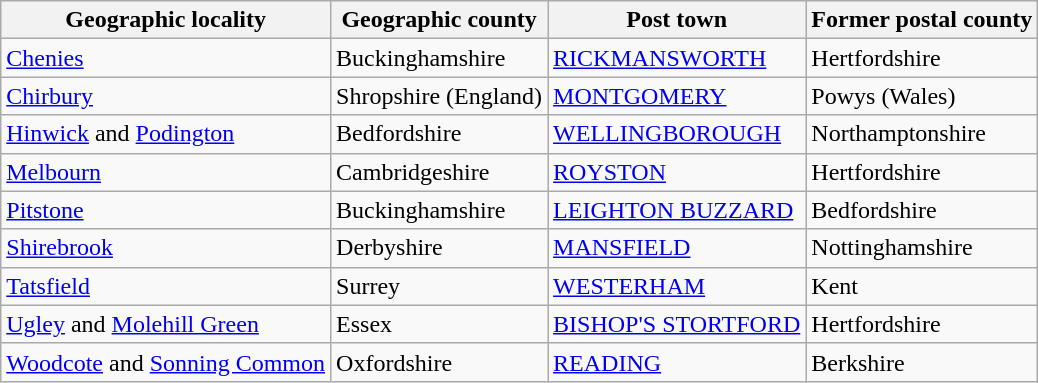<table class="wikitable">
<tr>
<th>Geographic locality</th>
<th>Geographic county</th>
<th>Post town</th>
<th>Former postal county</th>
</tr>
<tr>
<td><a href='#'>Chenies</a></td>
<td>Buckinghamshire</td>
<td><a href='#'>RICKMANSWORTH</a></td>
<td>Hertfordshire</td>
</tr>
<tr>
<td><a href='#'>Chirbury</a></td>
<td>Shropshire (England)</td>
<td><a href='#'>MONTGOMERY</a></td>
<td>Powys (Wales)</td>
</tr>
<tr>
<td><a href='#'>Hinwick</a> and <a href='#'>Podington</a></td>
<td>Bedfordshire</td>
<td><a href='#'>WELLINGBOROUGH</a></td>
<td>Northamptonshire</td>
</tr>
<tr>
<td><a href='#'>Melbourn</a></td>
<td>Cambridgeshire</td>
<td><a href='#'>ROYSTON</a></td>
<td>Hertfordshire</td>
</tr>
<tr>
<td><a href='#'>Pitstone</a></td>
<td>Buckinghamshire</td>
<td><a href='#'>LEIGHTON BUZZARD</a></td>
<td>Bedfordshire</td>
</tr>
<tr>
<td><a href='#'>Shirebrook</a></td>
<td>Derbyshire</td>
<td><a href='#'>MANSFIELD</a></td>
<td>Nottinghamshire</td>
</tr>
<tr>
<td><a href='#'>Tatsfield</a></td>
<td>Surrey</td>
<td><a href='#'>WESTERHAM</a></td>
<td>Kent</td>
</tr>
<tr>
<td><a href='#'>Ugley</a> and <a href='#'>Molehill Green</a></td>
<td>Essex</td>
<td><a href='#'>BISHOP'S STORTFORD</a></td>
<td>Hertfordshire</td>
</tr>
<tr>
<td><a href='#'>Woodcote</a> and <a href='#'>Sonning Common</a></td>
<td>Oxfordshire</td>
<td><a href='#'>READING</a></td>
<td>Berkshire</td>
</tr>
</table>
